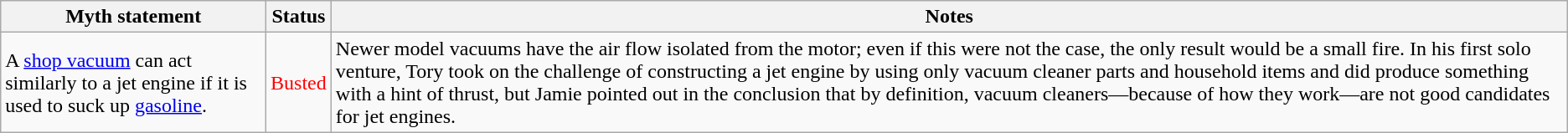<table class="wikitable plainrowheaders">
<tr>
<th>Myth statement</th>
<th>Status</th>
<th>Notes</th>
</tr>
<tr>
<td>A <a href='#'>shop vacuum</a> can act similarly to a jet engine if it is used to suck up <a href='#'>gasoline</a>.</td>
<td style="color:red">Busted</td>
<td>Newer model vacuums have the air flow isolated from the motor; even if this were not the case, the only result would be a small fire. In his first solo venture, Tory took on the challenge of constructing a jet engine by using only vacuum cleaner parts and household items and did produce something with a hint of thrust, but Jamie pointed out in the conclusion that by definition, vacuum cleaners—because of how they work—are not good candidates for jet engines.</td>
</tr>
</table>
